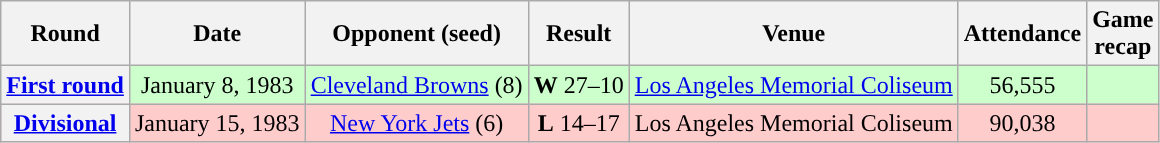<table class="wikitable" style="text-align:center">
<tr>
<th>Round</th>
<th>Date</th>
<th>Opponent (seed)</th>
<th>Result</th>
<th>Venue</th>
<th>Attendance</th>
<th>Game<br>recap</th>
</tr>
<tr style="background:#cfc">
<th><a href='#'>First round</a></th>
<td>January 8, 1983</td>
<td><a href='#'>Cleveland Browns</a> (8)</td>
<td><strong>W</strong> 27–10</td>
<td><a href='#'>Los Angeles Memorial Coliseum</a></td>
<td>56,555</td>
<td></td>
</tr>
<tr style="background:#fcc">
<th><a href='#'>Divisional</a></th>
<td>January 15, 1983</td>
<td><a href='#'>New York Jets</a> (6)</td>
<td><strong>L</strong> 14–17</td>
<td>Los Angeles Memorial Coliseum</td>
<td>90,038</td>
<td></td>
</tr>
</table>
